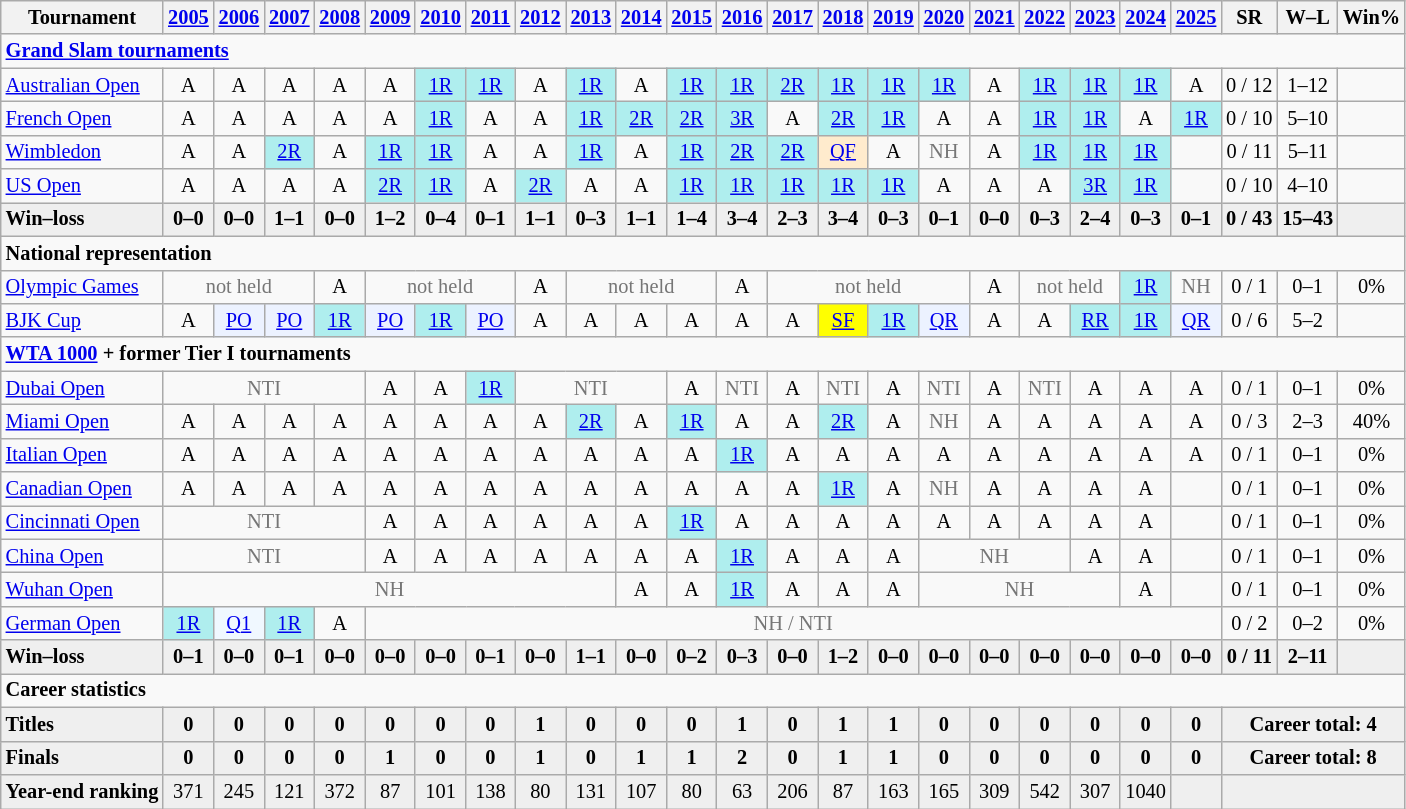<table class="wikitable nowrap" style=font-size:85%;text-align:center>
<tr>
<th>Tournament</th>
<th><a href='#'>2005</a></th>
<th><a href='#'>2006</a></th>
<th><a href='#'>2007</a></th>
<th><a href='#'>2008</a></th>
<th><a href='#'>2009</a></th>
<th><a href='#'>2010</a></th>
<th><a href='#'>2011</a></th>
<th><a href='#'>2012</a></th>
<th><a href='#'>2013</a></th>
<th><a href='#'>2014</a></th>
<th><a href='#'>2015</a></th>
<th><a href='#'>2016</a></th>
<th><a href='#'>2017</a></th>
<th><a href='#'>2018</a></th>
<th><a href='#'>2019</a></th>
<th><a href='#'>2020</a></th>
<th><a href='#'>2021</a></th>
<th><a href='#'>2022</a></th>
<th><a href='#'>2023</a></th>
<th><a href='#'>2024</a></th>
<th><a href='#'>2025</a></th>
<th>SR</th>
<th>W–L</th>
<th>Win%</th>
</tr>
<tr>
<td colspan="25" align="left"><strong><a href='#'>Grand Slam tournaments</a></strong></td>
</tr>
<tr>
<td style="text-align:left"><a href='#'>Australian Open</a></td>
<td>A</td>
<td>A</td>
<td>A</td>
<td>A</td>
<td>A</td>
<td style="background:#afeeee;"><a href='#'>1R</a></td>
<td style="background:#afeeee;"><a href='#'>1R</a></td>
<td>A</td>
<td style="background:#afeeee;"><a href='#'>1R</a></td>
<td>A</td>
<td style="background:#afeeee;"><a href='#'>1R</a></td>
<td style="background:#afeeee;"><a href='#'>1R</a></td>
<td style="background:#afeeee;"><a href='#'>2R</a></td>
<td style="background:#afeeee;"><a href='#'>1R</a></td>
<td style="background:#afeeee;"><a href='#'>1R</a></td>
<td style="background:#afeeee;"><a href='#'>1R</a></td>
<td>A</td>
<td style="background:#afeeee;"><a href='#'>1R</a></td>
<td style="background:#afeeee;"><a href='#'>1R</a></td>
<td style="background:#afeeee;"><a href='#'>1R</a></td>
<td>A</td>
<td>0 / 12</td>
<td>1–12</td>
<td></td>
</tr>
<tr>
<td style="text-align:left"><a href='#'>French Open</a></td>
<td>A</td>
<td>A</td>
<td>A</td>
<td>A</td>
<td>A</td>
<td style="background:#afeeee;"><a href='#'>1R</a></td>
<td>A</td>
<td>A</td>
<td style="background:#afeeee;"><a href='#'>1R</a></td>
<td style="background:#afeeee;"><a href='#'>2R</a></td>
<td style="background:#afeeee;"><a href='#'>2R</a></td>
<td style="background:#afeeee;"><a href='#'>3R</a></td>
<td>A</td>
<td style="background:#afeeee;"><a href='#'>2R</a></td>
<td style="background:#afeeee;"><a href='#'>1R</a></td>
<td>A</td>
<td>A</td>
<td style="background:#afeeee;"><a href='#'>1R</a></td>
<td style="background:#afeeee;"><a href='#'>1R</a></td>
<td>A</td>
<td style="background:#afeeee;"><a href='#'>1R</a></td>
<td>0 / 10</td>
<td>5–10</td>
<td></td>
</tr>
<tr>
<td style="text-align:left"><a href='#'>Wimbledon</a></td>
<td>A</td>
<td>A</td>
<td style="background:#afeeee;"><a href='#'>2R</a></td>
<td>A</td>
<td style="background:#afeeee;"><a href='#'>1R</a></td>
<td style="background:#afeeee;"><a href='#'>1R</a></td>
<td>A</td>
<td>A</td>
<td style="background:#afeeee;"><a href='#'>1R</a></td>
<td>A</td>
<td style="background:#afeeee;"><a href='#'>1R</a></td>
<td style="background:#afeeee;"><a href='#'>2R</a></td>
<td style="background:#afeeee;"><a href='#'>2R</a></td>
<td style="background:#ffebcd;"><a href='#'>QF</a></td>
<td>A</td>
<td style="color:#767676;">NH</td>
<td>A</td>
<td style="background:#afeeee;"><a href='#'>1R</a></td>
<td style="background:#afeeee;"><a href='#'>1R</a></td>
<td style="background:#afeeee;"><a href='#'>1R</a></td>
<td></td>
<td>0 / 11</td>
<td>5–11</td>
<td></td>
</tr>
<tr>
<td style="text-align:left"><a href='#'>US Open</a></td>
<td>A</td>
<td>A</td>
<td>A</td>
<td>A</td>
<td style="background:#afeeee;"><a href='#'>2R</a></td>
<td style="background:#afeeee;"><a href='#'>1R</a></td>
<td>A</td>
<td style="background:#afeeee;"><a href='#'>2R</a></td>
<td>A</td>
<td>A</td>
<td style="background:#afeeee;"><a href='#'>1R</a></td>
<td style="background:#afeeee;"><a href='#'>1R</a></td>
<td style="background:#afeeee;"><a href='#'>1R</a></td>
<td style="background:#afeeee;"><a href='#'>1R</a></td>
<td style="background:#afeeee;"><a href='#'>1R</a></td>
<td>A</td>
<td>A</td>
<td>A</td>
<td style="background:#afeeee;"><a href='#'>3R</a></td>
<td style="background:#afeeee;"><a href='#'>1R</a></td>
<td></td>
<td>0 / 10</td>
<td>4–10</td>
<td></td>
</tr>
<tr style="font-weight:bold; background:#efefef;">
<td style=text-align:left>Win–loss</td>
<td>0–0</td>
<td>0–0</td>
<td>1–1</td>
<td>0–0</td>
<td>1–2</td>
<td>0–4</td>
<td>0–1</td>
<td>1–1</td>
<td>0–3</td>
<td>1–1</td>
<td>1–4</td>
<td>3–4</td>
<td>2–3</td>
<td>3–4</td>
<td>0–3</td>
<td>0–1</td>
<td>0–0</td>
<td>0–3</td>
<td>2–4</td>
<td>0–3</td>
<td>0–1</td>
<td>0 / 43</td>
<td>15–43</td>
<td></td>
</tr>
<tr>
<td colspan="25" align="left"><strong>National representation</strong></td>
</tr>
<tr>
<td style="text-align:left"><a href='#'>Olympic Games</a></td>
<td colspan=3 style=color:#767676>not held</td>
<td>A</td>
<td colspan=3 style=color:#767676>not held</td>
<td>A</td>
<td colspan=3 style=color:#767676>not held</td>
<td>A</td>
<td colspan=4 style=color:#767676>not held</td>
<td>A</td>
<td colspan=2 style=color:#767676>not held</td>
<td bgcolor=afeeee><a href='#'>1R</a></td>
<td style=color:#767676>NH</td>
<td>0 / 1</td>
<td>0–1</td>
<td>0%</td>
</tr>
<tr>
<td style="text-align:left"><a href='#'>BJK Cup</a></td>
<td>A</td>
<td bgcolor=ecf2ff><a href='#'>PO</a></td>
<td bgcolor=ecf2ff><a href='#'>PO</a></td>
<td bgcolor=afeeee><a href='#'>1R</a></td>
<td bgcolor=ecf2ff><a href='#'>PO</a></td>
<td bgcolor=afeeee><a href='#'>1R</a></td>
<td bgcolor=ecf2ff><a href='#'>PO</a></td>
<td>A</td>
<td>A</td>
<td>A</td>
<td>A</td>
<td>A</td>
<td>A</td>
<td bgcolor=yellow><a href='#'>SF</a></td>
<td bgcolor=afeeee><a href='#'>1R</a></td>
<td bgcolor=ecf2ff><a href='#'>QR</a></td>
<td>A</td>
<td>A</td>
<td bgcolor=afeeee><a href='#'>RR</a></td>
<td bgcolor=afeeee><a href='#'>1R</a></td>
<td bgcolor=ecf2ff><a href='#'>QR</a></td>
<td>0 / 6</td>
<td>5–2</td>
<td></td>
</tr>
<tr>
<td colspan="25" align="left"><strong><a href='#'>WTA 1000</a> + former Tier I tournaments </strong></td>
</tr>
<tr>
<td align=left><a href='#'>Dubai Open</a></td>
<td colspan=4 style=color:#767676>NTI</td>
<td>A</td>
<td>A</td>
<td bgcolor=afeeee><a href='#'>1R</a></td>
<td colspan=3 style=color:#767676>NTI</td>
<td>A</td>
<td style=color:#767676>NTI</td>
<td>A</td>
<td style=color:#767676>NTI</td>
<td>A</td>
<td style=color:#767676>NTI</td>
<td>A</td>
<td style=color:#767676>NTI</td>
<td>A</td>
<td>A</td>
<td>A</td>
<td>0 / 1</td>
<td>0–1</td>
<td>0%</td>
</tr>
<tr>
<td align=left><a href='#'>Miami Open</a></td>
<td>A</td>
<td>A</td>
<td>A</td>
<td>A</td>
<td>A</td>
<td>A</td>
<td>A</td>
<td>A</td>
<td bgcolor=afeeee><a href='#'>2R</a></td>
<td>A</td>
<td bgcolor=afeeee><a href='#'>1R</a></td>
<td>A</td>
<td>A</td>
<td bgcolor=afeeee><a href='#'>2R</a></td>
<td>A</td>
<td style="color:#767676">NH</td>
<td>A</td>
<td>A</td>
<td>A</td>
<td>A</td>
<td>A</td>
<td>0 / 3</td>
<td>2–3</td>
<td>40%</td>
</tr>
<tr>
<td align=left><a href='#'>Italian Open</a></td>
<td>A</td>
<td>A</td>
<td>A</td>
<td>A</td>
<td>A</td>
<td>A</td>
<td>A</td>
<td>A</td>
<td>A</td>
<td>A</td>
<td>A</td>
<td bgcolor=afeeee><a href='#'>1R</a></td>
<td>A</td>
<td>A</td>
<td>A</td>
<td>A</td>
<td>A</td>
<td>A</td>
<td>A</td>
<td>A</td>
<td>A</td>
<td>0 / 1</td>
<td>0–1</td>
<td>0%</td>
</tr>
<tr>
<td align=left><a href='#'>Canadian Open</a></td>
<td>A</td>
<td>A</td>
<td>A</td>
<td>A</td>
<td>A</td>
<td>A</td>
<td>A</td>
<td>A</td>
<td>A</td>
<td>A</td>
<td>A</td>
<td>A</td>
<td>A</td>
<td bgcolor=afeeee><a href='#'>1R</a></td>
<td>A</td>
<td style="color:#767676">NH</td>
<td>A</td>
<td>A</td>
<td>A</td>
<td>A</td>
<td></td>
<td>0 / 1</td>
<td>0–1</td>
<td>0%</td>
</tr>
<tr>
<td align=left><a href='#'>Cincinnati Open</a></td>
<td colspan=4 style=color:#767676>NTI</td>
<td>A</td>
<td>A</td>
<td>A</td>
<td>A</td>
<td>A</td>
<td>A</td>
<td bgcolor=afeeee><a href='#'>1R</a></td>
<td>A</td>
<td>A</td>
<td>A</td>
<td>A</td>
<td>A</td>
<td>A</td>
<td>A</td>
<td>A</td>
<td>A</td>
<td></td>
<td>0 / 1</td>
<td>0–1</td>
<td>0%</td>
</tr>
<tr>
<td align=left><a href='#'>China Open</a></td>
<td colspan=4 style=color:#767676>NTI</td>
<td>A</td>
<td>A</td>
<td>A</td>
<td>A</td>
<td>A</td>
<td>A</td>
<td>A</td>
<td bgcolor=afeeee><a href='#'>1R</a></td>
<td>A</td>
<td>A</td>
<td>A</td>
<td colspan=3 style="color:#767676">NH</td>
<td>A</td>
<td>A</td>
<td></td>
<td>0 / 1</td>
<td>0–1</td>
<td>0%</td>
</tr>
<tr>
<td align=left><a href='#'>Wuhan Open</a></td>
<td colspan=9 style="color:#767676">NH</td>
<td>A</td>
<td>A</td>
<td bgcolor=afeeee><a href='#'>1R</a></td>
<td>A</td>
<td>A</td>
<td>A</td>
<td colspan=4 style="color:#767676">NH</td>
<td>A</td>
<td></td>
<td>0 / 1</td>
<td>0–1</td>
<td>0%</td>
</tr>
<tr>
<td align=left><a href='#'>German Open</a></td>
<td bgcolor=afeeee><a href='#'>1R</a></td>
<td bgcolor=f0f8ff><a href='#'>Q1</a></td>
<td bgcolor=afeeee><a href='#'>1R</a></td>
<td>A</td>
<td colspan=17 style=color:#767676>NH / NTI</td>
<td>0 / 2</td>
<td>0–2</td>
<td>0%</td>
</tr>
<tr style="font-weight:bold; background:#efefef;">
<td style=text-align:left>Win–loss</td>
<td>0–1</td>
<td>0–0</td>
<td>0–1</td>
<td>0–0</td>
<td>0–0</td>
<td>0–0</td>
<td>0–1</td>
<td>0–0</td>
<td>1–1</td>
<td>0–0</td>
<td>0–2</td>
<td>0–3</td>
<td>0–0</td>
<td>1–2</td>
<td>0–0</td>
<td>0–0</td>
<td>0–0</td>
<td>0–0</td>
<td>0–0</td>
<td>0–0</td>
<td>0–0</td>
<td>0 / 11</td>
<td>2–11</td>
<td></td>
</tr>
<tr>
<td colspan="25" align="left"><strong>Career statistics</strong></td>
</tr>
<tr style="font-weight:bold; background:#efefef;">
<td style=text-align:left>Titles</td>
<td>0</td>
<td>0</td>
<td>0</td>
<td>0</td>
<td>0</td>
<td>0</td>
<td>0</td>
<td>1</td>
<td>0</td>
<td>0</td>
<td>0</td>
<td>1</td>
<td>0</td>
<td>1</td>
<td>1</td>
<td>0</td>
<td>0</td>
<td>0</td>
<td>0</td>
<td>0</td>
<td>0</td>
<td colspan="3">Career total: 4</td>
</tr>
<tr style="font-weight:bold; background:#efefef;">
<td align=left>Finals</td>
<td>0</td>
<td>0</td>
<td>0</td>
<td>0</td>
<td>1</td>
<td>0</td>
<td>0</td>
<td>1</td>
<td>0</td>
<td>1</td>
<td>1</td>
<td>2</td>
<td>0</td>
<td>1</td>
<td>1</td>
<td>0</td>
<td>0</td>
<td>0</td>
<td>0</td>
<td>0</td>
<td>0</td>
<td colspan="3">Career total: 8</td>
</tr>
<tr bgcolor="efefef">
<td align=left><strong>Year-end ranking</strong></td>
<td>371</td>
<td>245</td>
<td>121</td>
<td>372</td>
<td>87</td>
<td>101</td>
<td>138</td>
<td>80</td>
<td>131</td>
<td>107</td>
<td>80</td>
<td>63</td>
<td>206</td>
<td>87</td>
<td>163</td>
<td>165</td>
<td>309</td>
<td>542</td>
<td>307</td>
<td>1040</td>
<td></td>
<td colspan="3"></td>
</tr>
</table>
